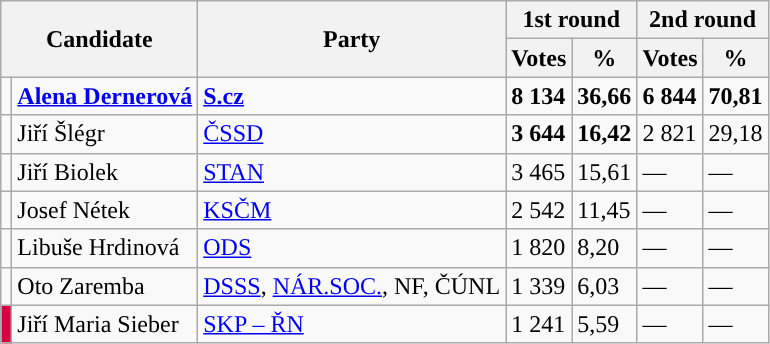<table class="wikitable sortable">
<tr>
<th colspan="2" rowspan="2">Candidate</th>
<th rowspan="2">Party</th>
<th colspan="2">1st round</th>
<th colspan="2">2nd round</th>
</tr>
<tr>
<th>Votes</th>
<th>%</th>
<th>Votes</th>
<th>%</th>
</tr>
<tr>
<td style="background-color:"></td>
<td><strong><a href='#'>Alena Dernerová</a></strong></td>
<td><a href='#'><strong>S.cz</strong></a></td>
<td><strong>8 134</strong></td>
<td><strong>36,66</strong></td>
<td><strong>6 844</strong></td>
<td><strong>70,81</strong></td>
</tr>
<tr>
<td style="background-color:"></td>
<td>Jiří Šlégr</td>
<td><a href='#'>ČSSD</a></td>
<td><strong>3 644</strong></td>
<td><strong>16,42</strong></td>
<td>2 821</td>
<td>29,18</td>
</tr>
<tr>
<td style="background-color:"></td>
<td>Jiří Biolek</td>
<td><a href='#'>STAN</a></td>
<td>3 465</td>
<td>15,61</td>
<td>—</td>
<td>—</td>
</tr>
<tr>
<td style="background-color:"></td>
<td>Josef Nétek</td>
<td><a href='#'>KSČM</a></td>
<td>2 542</td>
<td>11,45</td>
<td>—</td>
<td>—</td>
</tr>
<tr>
<td style="background-color:"></td>
<td>Libuše Hrdinová</td>
<td><a href='#'>ODS</a></td>
<td>1 820</td>
<td>8,20</td>
<td>—</td>
<td>—</td>
</tr>
<tr>
<td style="background-color:"></td>
<td>Oto Zaremba</td>
<td><a href='#'>DSSS</a>, <a href='#'>NÁR.SOC.</a>, NF, ČÚNL</td>
<td>1 339</td>
<td>6,03</td>
<td>—</td>
<td>—</td>
</tr>
<tr>
<td style="background-color:#D70040;"></td>
<td>Jiří Maria Sieber</td>
<td><a href='#'>SKP – ŘN</a></td>
<td>1 241</td>
<td>5,59</td>
<td>—</td>
<td>—</td>
</tr>
</table>
